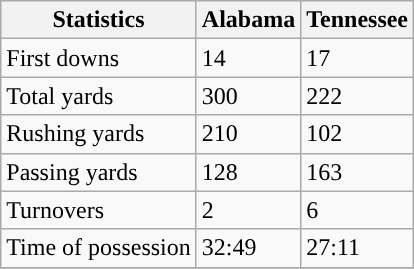<table class="wikitable" style="float: left;">
<tr>
<th>Statistics</th>
<th>Alabama</th>
<th>Tennessee</th>
</tr>
<tr>
<td>First downs</td>
<td>14</td>
<td>17</td>
</tr>
<tr>
<td>Total yards</td>
<td>300</td>
<td>222</td>
</tr>
<tr>
<td>Rushing yards</td>
<td>210</td>
<td>102</td>
</tr>
<tr>
<td>Passing yards</td>
<td>128</td>
<td>163</td>
</tr>
<tr>
<td>Turnovers</td>
<td>2</td>
<td>6</td>
</tr>
<tr>
<td>Time of possession</td>
<td>32:49</td>
<td>27:11</td>
</tr>
<tr>
</tr>
</table>
